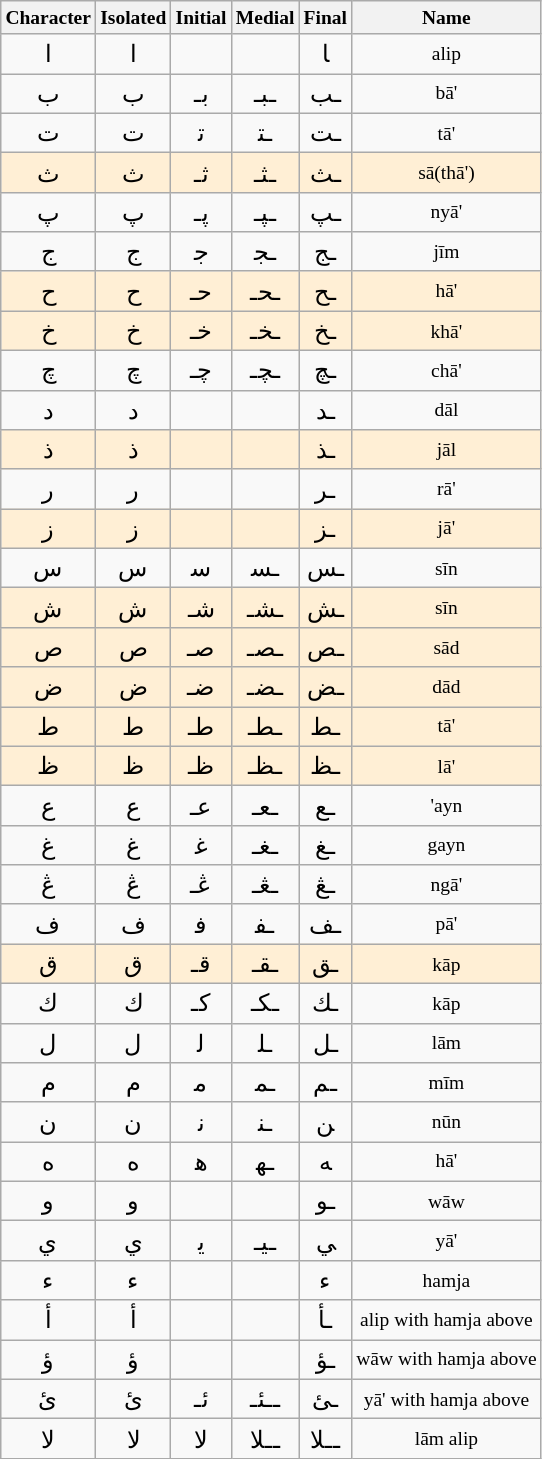<table class="wikitable" style="text-align: center;">
<tr style="font-size:small">
<th>Character</th>
<th>Isolated</th>
<th>Initial</th>
<th>Medial</th>
<th>Final</th>
<th>Name</th>
</tr>
<tr>
<td>ا</td>
<td>ﺍ</td>
<td></td>
<td></td>
<td>ﺎ</td>
<td style="font-size: small;">alip</td>
</tr>
<tr>
<td>ب</td>
<td>ب</td>
<td>بـ</td>
<td>ـبـ</td>
<td>ـب</td>
<td style="font-size: small;">bā'</td>
</tr>
<tr>
<td>ت</td>
<td>ﺕ</td>
<td>ﺗ</td>
<td>ـﺘ</td>
<td>ـﺖ</td>
<td style="font-size: small;">tā'</td>
</tr>
<tr bgcolor="#FFEFD5">
<td>ث</td>
<td>ث</td>
<td>ثـ</td>
<td>ـثـ</td>
<td>ـث</td>
<td style="font-size: small;">sā(thā')</td>
</tr>
<tr>
<td>پ</td>
<td>پ</td>
<td>پـ</td>
<td>ـپـ</td>
<td>ـپ</td>
<td style="font-size: small;">nyā'</td>
</tr>
<tr>
<td>ج</td>
<td>ﺝ</td>
<td>ﺟ</td>
<td>ـﺠ</td>
<td>ـﺞ</td>
<td style="font-size: small;">jīm</td>
</tr>
<tr bgcolor="#FFEFD5">
<td>ح</td>
<td>ح</td>
<td>حـ</td>
<td>ـحـ</td>
<td>ـح</td>
<td style="font-size: small;">hā'</td>
</tr>
<tr bgcolor="#FFEFD5">
<td>خ</td>
<td>خ</td>
<td>خـ</td>
<td>ـخـ</td>
<td>ـخ</td>
<td style="font-size: small;">khā'</td>
</tr>
<tr>
<td>چ</td>
<td>چ</td>
<td>چـ</td>
<td>ـچـ</td>
<td>ـچ</td>
<td style="font-size: small;">chā'</td>
</tr>
<tr>
<td>د</td>
<td>د</td>
<td></td>
<td></td>
<td>ـد</td>
<td style="font-size: small;">dāl</td>
</tr>
<tr bgcolor="#FFEFD5">
<td>ذ</td>
<td>ذ</td>
<td></td>
<td></td>
<td>ـذ</td>
<td style="font-size: small;">jāl</td>
</tr>
<tr>
<td>ر</td>
<td>ﺭ</td>
<td></td>
<td></td>
<td>ـر</td>
<td style="font-size: small;">rā'</td>
</tr>
<tr bgcolor="#FFEFD5">
<td>ز</td>
<td>ز</td>
<td></td>
<td></td>
<td>ـز</td>
<td style="font-size: small;">jā'</td>
</tr>
<tr>
<td>س</td>
<td>ﺱ</td>
<td>ﺳ</td>
<td>ـﺴ</td>
<td>ـﺲ</td>
<td style="font-size: small;">sīn</td>
</tr>
<tr bgcolor="#FFEFD5">
<td>ش</td>
<td>ش</td>
<td>شـ</td>
<td>ـشـ</td>
<td>ـش</td>
<td style="font-size: small;">sīn</td>
</tr>
<tr bgcolor="#FFEFD5">
<td>ص</td>
<td>ص</td>
<td>صـ</td>
<td>ـصـ</td>
<td>ـص</td>
<td style="font-size: small;">sād</td>
</tr>
<tr bgcolor="#FFEFD5">
<td>ض</td>
<td>ض</td>
<td>ضـ</td>
<td>ـضـ</td>
<td>ـض</td>
<td style="font-size: small;">dād</td>
</tr>
<tr bgcolor="#FFEFD5">
<td>ط</td>
<td>ط</td>
<td>طـ</td>
<td>ـطـ</td>
<td>ـط</td>
<td style="font-size: small;">tā'</td>
</tr>
<tr bgcolor="#FFEFD5">
<td>ظ</td>
<td>ظ</td>
<td>ظـ</td>
<td>ـظـ</td>
<td>ـظ</td>
<td style="font-size: small;">lā'</td>
</tr>
<tr>
<td>ع</td>
<td>ع</td>
<td>عـ</td>
<td>ـعـ</td>
<td>ـع</td>
<td style="font-size: small;">'ayn</td>
</tr>
<tr>
<td>غ</td>
<td>ﻍ</td>
<td>ﻏ</td>
<td>ـﻐـ</td>
<td>ـﻎ</td>
<td style="font-size: small;">gayn</td>
</tr>
<tr>
<td>ڠ</td>
<td>ڠ</td>
<td>ڠـ</td>
<td>ـڠـ</td>
<td>ـڠ</td>
<td style="font-size: small;">ngā'</td>
</tr>
<tr>
<td>ف</td>
<td>ﻑ</td>
<td>ﻓ</td>
<td>ـﻔ</td>
<td>ـﻒ</td>
<td style="font-size: small;">pā'</td>
</tr>
<tr bgcolor="#FFEFD5">
<td>ق</td>
<td>ق</td>
<td>قـ</td>
<td>ـقـ</td>
<td>ـق</td>
<td style="font-size: small;">kāp</td>
</tr>
<tr>
<td>ك</td>
<td>ك</td>
<td>كـ</td>
<td>ـكـ</td>
<td>ـك</td>
<td style="font-size: small;">kāp</td>
</tr>
<tr>
<td>ل</td>
<td>ﻝ</td>
<td>ﻟ</td>
<td>ـﻠ</td>
<td>ـﻞ</td>
<td style="font-size: small;">lām</td>
</tr>
<tr>
<td>م</td>
<td>ﻡ</td>
<td>ﻣ</td>
<td>ـﻤ</td>
<td>ـﻢ</td>
<td style="font-size: small;">mīm</td>
</tr>
<tr>
<td>ن</td>
<td>ﻥ</td>
<td>ﻧ</td>
<td>ـﻨ</td>
<td>ﻦ</td>
<td style="font-size: small;">nūn</td>
</tr>
<tr>
<td>ه</td>
<td>ﻩ</td>
<td>ﻫ</td>
<td>ـﻬ</td>
<td>ﻪ</td>
<td style="font-size: small;">hā'</td>
</tr>
<tr>
<td>و</td>
<td>ﻭ</td>
<td></td>
<td></td>
<td>ـو</td>
<td style="font-size: small;">wāw</td>
</tr>
<tr>
<td>ي</td>
<td>ﻱ</td>
<td>ﻳ</td>
<td>ـﻴـ</td>
<td>ﻲ</td>
<td style="font-size: small;">yā'</td>
</tr>
<tr>
<td>ء</td>
<td>ء</td>
<td></td>
<td></td>
<td>ء</td>
<td style="font-size: small;">hamja</td>
</tr>
<tr>
<td>أ</td>
<td>أ</td>
<td></td>
<td></td>
<td>ـأ</td>
<td style="font-size: small;">alip with hamja above</td>
</tr>
<tr>
<td>ﺅ</td>
<td>ﺅ</td>
<td></td>
<td></td>
<td>ـﺆ</td>
<td style="font-size: small;">wāw with hamja above</td>
</tr>
<tr>
<td>ئ</td>
<td>ئ</td>
<td>ئـ</td>
<td>ــئـ</td>
<td>ـئ</td>
<td style="font-size: small;">yā' with hamja above</td>
</tr>
<tr>
<td>لا</td>
<td>لا</td>
<td>لا</td>
<td>ــلا</td>
<td>ــلا</td>
<td style="font-size: small;">lām alip</td>
</tr>
</table>
